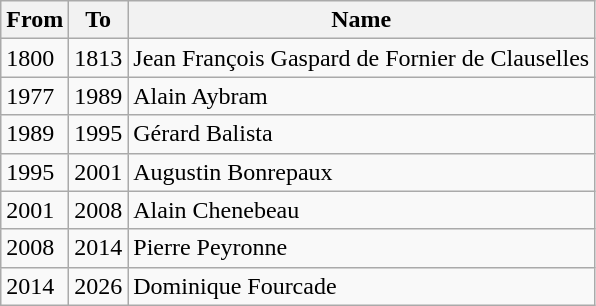<table class="wikitable">
<tr>
<th>From</th>
<th>To</th>
<th>Name</th>
</tr>
<tr>
<td>1800</td>
<td>1813</td>
<td>Jean François Gaspard de Fornier de Clauselles</td>
</tr>
<tr>
<td>1977</td>
<td>1989</td>
<td>Alain Aybram</td>
</tr>
<tr>
<td>1989</td>
<td>1995</td>
<td>Gérard Balista</td>
</tr>
<tr>
<td>1995</td>
<td>2001</td>
<td>Augustin Bonrepaux</td>
</tr>
<tr>
<td>2001</td>
<td>2008</td>
<td>Alain Chenebeau</td>
</tr>
<tr>
<td>2008</td>
<td>2014</td>
<td>Pierre Peyronne</td>
</tr>
<tr>
<td>2014</td>
<td>2026</td>
<td>Dominique Fourcade</td>
</tr>
</table>
